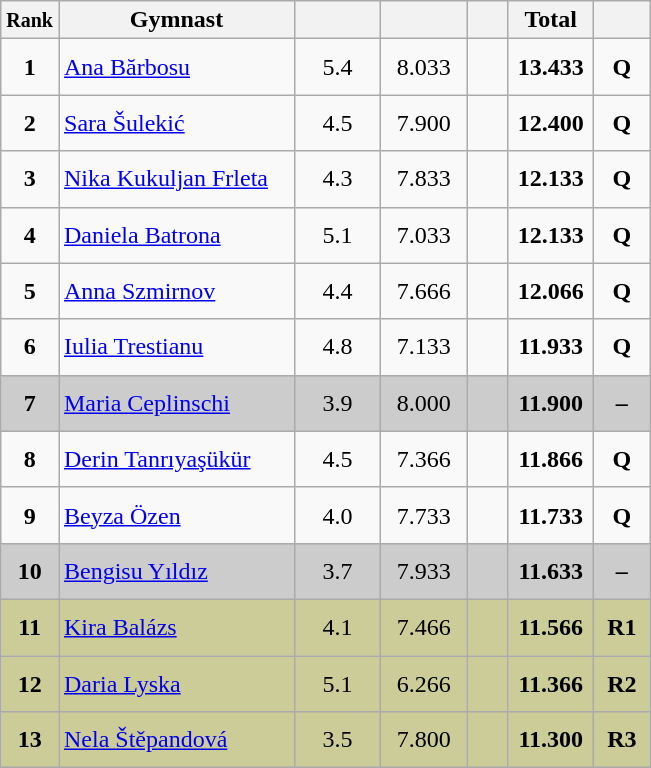<table style="text-align:center;" class="wikitable sortable">
<tr>
<th scope="col" style="width:15px;"><small>Rank</small></th>
<th scope="col" style="width:150px;">Gymnast</th>
<th scope="col" style="width:50px;"><small></small></th>
<th scope="col" style="width:50px;"><small></small></th>
<th scope="col" style="width:20px;"><small></small></th>
<th scope="col" style="width:50px;">Total</th>
<th scope="col" style="width:30px;"><small></small></th>
</tr>
<tr>
<td scope="row" style="text-align:center"><strong>1</strong></td>
<td style="height:30px; text-align:left;"> <a href='#'>Ana Bărbosu</a></td>
<td>5.4</td>
<td>8.033</td>
<td></td>
<td><strong>13.433</strong></td>
<td><strong>Q</strong></td>
</tr>
<tr>
<td scope="row" style="text-align:center"><strong>2</strong></td>
<td style="height:30px; text-align:left;"> <a href='#'>Sara Šulekić</a></td>
<td>4.5</td>
<td>7.900</td>
<td></td>
<td><strong>12.400</strong></td>
<td><strong>Q</strong></td>
</tr>
<tr>
<td scope="row" style="text-align:center"><strong>3</strong></td>
<td style="height:30px; text-align:left;"> <a href='#'>Nika Kukuljan Frleta</a></td>
<td>4.3</td>
<td>7.833</td>
<td></td>
<td><strong>12.133</strong></td>
<td><strong>Q</strong></td>
</tr>
<tr>
<td scope="row" style="text-align:center"><strong>4</strong></td>
<td style="height:30px; text-align:left;"> <a href='#'>Daniela Batrona</a></td>
<td>5.1</td>
<td>7.033</td>
<td></td>
<td><strong>12.133</strong></td>
<td><strong>Q</strong></td>
</tr>
<tr>
<td scope="row" style="text-align:center"><strong>5</strong></td>
<td style="height:30px; text-align:left;"> <a href='#'>Anna Szmirnov</a></td>
<td>4.4</td>
<td>7.666</td>
<td></td>
<td><strong>12.066</strong></td>
<td><strong>Q</strong></td>
</tr>
<tr>
<td scope="row" style="text-align:center"><strong>6</strong></td>
<td style="height:30px; text-align:left;"> <a href='#'>Iulia Trestianu</a></td>
<td>4.8</td>
<td>7.133</td>
<td></td>
<td><strong>11.933</strong></td>
<td><strong>Q</strong></td>
</tr>
<tr style="background:#cccccc;">
<td scope="row" style="text-align:center"><strong>7</strong></td>
<td style="height:30px; text-align:left;"> <a href='#'>Maria Ceplinschi</a></td>
<td>3.9</td>
<td>8.000</td>
<td></td>
<td><strong>11.900</strong></td>
<td><strong>–</strong></td>
</tr>
<tr>
<td scope="row" style="text-align:center"><strong>8</strong></td>
<td style="height:30px; text-align:left;"> <a href='#'>Derin Tanrıyaşükür</a></td>
<td>4.5</td>
<td>7.366</td>
<td></td>
<td><strong>11.866</strong></td>
<td><strong>Q</strong></td>
</tr>
<tr>
<td scope="row" style="text-align:center"><strong>9</strong></td>
<td style="height:30px; text-align:left;"> <a href='#'>Beyza Özen</a></td>
<td>4.0</td>
<td>7.733</td>
<td></td>
<td><strong>11.733</strong></td>
<td><strong>Q</strong></td>
</tr>
<tr style="background:#cccccc;">
<td scope="row" style="text-align:center"><strong>10</strong></td>
<td style="height:30px; text-align:left;"> <a href='#'>Bengisu Yıldız</a></td>
<td>3.7</td>
<td>7.933</td>
<td></td>
<td><strong>11.633</strong></td>
<td><strong>–</strong></td>
</tr>
<tr style="background:#cccc99;">
<td scope="row" style="text-align:center"><strong>11</strong></td>
<td style="height:30px; text-align:left;"> <a href='#'>Kira Balázs</a></td>
<td>4.1</td>
<td>7.466</td>
<td></td>
<td><strong>11.566</strong></td>
<td><strong>R1</strong></td>
</tr>
<tr style="background:#cccc99;">
<td scope="row" style="text-align:center"><strong>12</strong></td>
<td style="height:30px; text-align:left;"> <a href='#'>Daria Lyska</a></td>
<td>5.1</td>
<td>6.266</td>
<td></td>
<td><strong>11.366</strong></td>
<td><strong>R2</strong></td>
</tr>
<tr style="background:#cccc99;">
<td scope="row" style="text-align:center"><strong>13</strong></td>
<td style="height:30px; text-align:left;"> <a href='#'>Nela Štěpandová</a></td>
<td>3.5</td>
<td>7.800</td>
<td></td>
<td><strong>11.300</strong></td>
<td><strong>R3</strong></td>
</tr>
</table>
